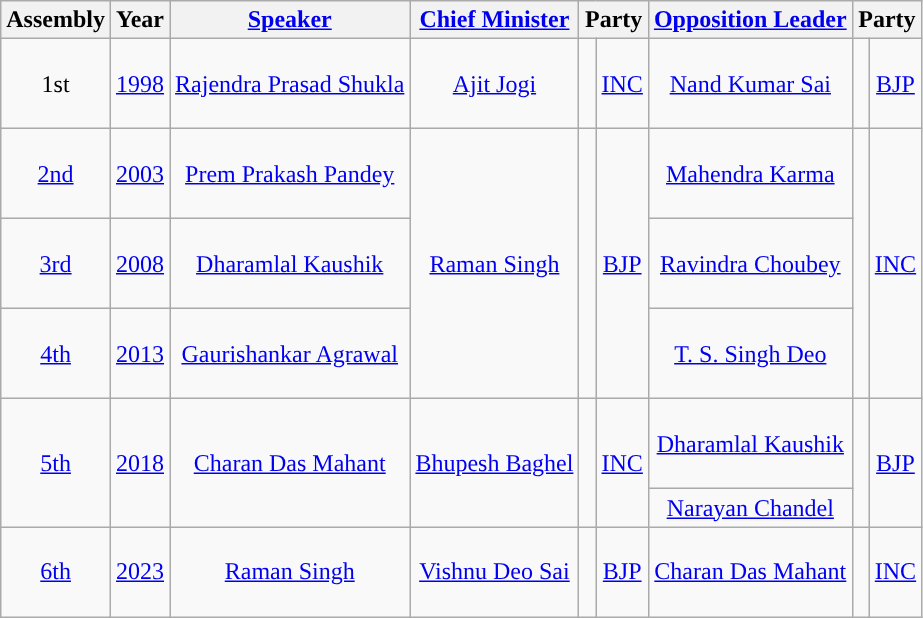<table class="wikitable" style="text-align:center">
<tr>
<th scope="col">Assembly</th>
<th scope="col">Year</th>
<th scope="col"><a href='#'>Speaker</a></th>
<th scope="col"><a href='#'>Chief Minister</a></th>
<th colspan="2">Party</th>
<th scope="col"><a href='#'>Opposition Leader</a></th>
<th colspan="2">Party</th>
</tr>
<tr style="text-align:center; height:60px;">
<td>1st</td>
<td><a href='#'>1998</a></td>
<td><a href='#'>Rajendra Prasad Shukla</a></td>
<td><a href='#'>Ajit Jogi</a></td>
<td width="4px" style="background-color: "></td>
<td><a href='#'>INC</a></td>
<td><a href='#'>Nand Kumar Sai</a></td>
<td width="4px" style="background-color: "></td>
<td><a href='#'>BJP</a></td>
</tr>
<tr style="text-align:center; height:60px;">
<td><a href='#'>2nd</a></td>
<td><a href='#'>2003</a></td>
<td><a href='#'>Prem Prakash Pandey</a></td>
<td rowspan="3"><a href='#'>Raman Singh</a></td>
<td rowspan="3" width="4px" style="background-color: "></td>
<td rowspan="3"><a href='#'>BJP</a></td>
<td><a href='#'>Mahendra Karma</a></td>
<td rowspan="3" width="4px" style="background-color: "></td>
<td rowspan="3"><a href='#'>INC</a></td>
</tr>
<tr style="text-align:center; height:60px;">
<td><a href='#'>3rd</a></td>
<td><a href='#'>2008</a></td>
<td><a href='#'>Dharamlal Kaushik</a></td>
<td><a href='#'>Ravindra Choubey</a></td>
</tr>
<tr style="text-align:center; height:60px;">
<td><a href='#'>4th</a></td>
<td><a href='#'>2013</a></td>
<td><a href='#'>Gaurishankar Agrawal</a></td>
<td><a href='#'>T. S. Singh Deo</a></td>
</tr>
<tr style="text-align:center; height:60px;">
<td rowspan="2"><a href='#'>5th</a></td>
<td rowspan="2"><a href='#'>2018</a></td>
<td rowspan="2"><a href='#'>Charan Das Mahant</a></td>
<td rowspan="2"><a href='#'>Bhupesh Baghel</a></td>
<td Rowspan=2 width="4px" style="background-color: "></td>
<td rowspan="2"><a href='#'>INC</a></td>
<td><a href='#'>Dharamlal Kaushik</a></td>
<td Rowspan=2 width="4px" style="background-color: "></td>
<td rowspan="2"><a href='#'>BJP</a></td>
</tr>
<tr>
<td><a href='#'>Narayan Chandel</a></td>
</tr>
<tr style="text-align:center; height:60px;">
<td><a href='#'>6th</a></td>
<td><a href='#'>2023</a></td>
<td><a href='#'>Raman Singh</a></td>
<td><a href='#'>Vishnu Deo Sai</a></td>
<td style="background-color: "></td>
<td><a href='#'>BJP</a></td>
<td><a href='#'>Charan Das Mahant</a></td>
<td style="background-color: "></td>
<td><a href='#'>INC</a></td>
</tr>
</table>
